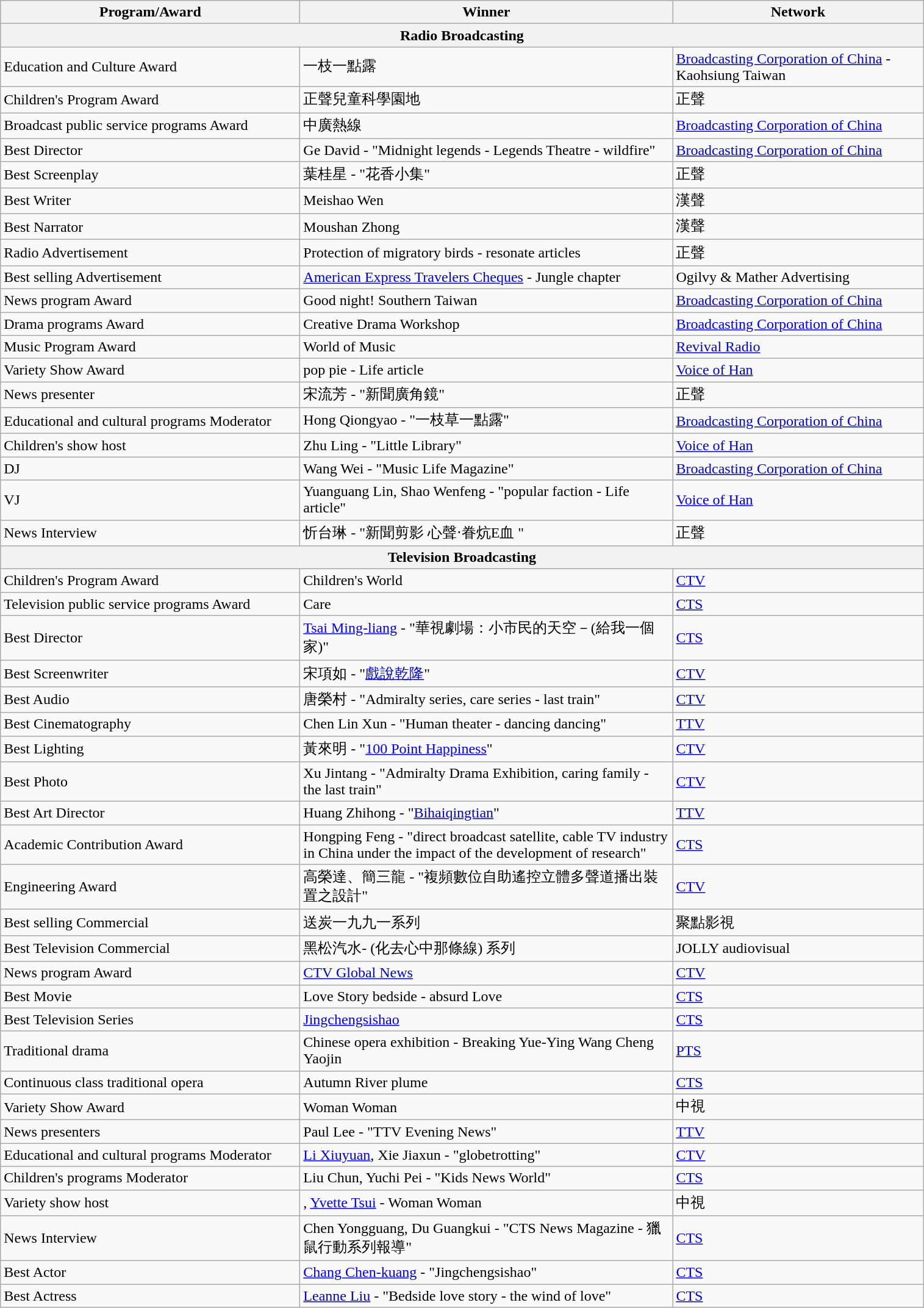<table class="wikitable">
<tr>
<th style="width:240pt;">Program/Award</th>
<th style="width:300pt;">Winner</th>
<th style="width:200pt;">Network</th>
</tr>
<tr>
<th colspan=3 style="text-align:center" style="background:LightSteelBlue;">Radio Broadcasting</th>
</tr>
<tr>
<td>Education and Culture Award</td>
<td>一枝一點露</td>
<td><a href='#'>Broadcasting Corporation of China</a> - Kaohsiung Taiwan</td>
</tr>
<tr>
<td>Children's Program Award</td>
<td>正聲兒童科學園地</td>
<td>正聲</td>
</tr>
<tr>
<td>Broadcast public service programs Award</td>
<td>中廣熱線</td>
<td><a href='#'>Broadcasting Corporation of China</a></td>
</tr>
<tr>
<td>Best Director</td>
<td>Ge David - "Midnight legends - Legends Theatre - wildfire"</td>
<td><a href='#'>Broadcasting Corporation of China</a></td>
</tr>
<tr>
<td>Best Screenplay</td>
<td>葉桂星 - "花香小集"</td>
<td>正聲</td>
</tr>
<tr>
<td>Best Writer</td>
<td>Meishao Wen</td>
<td>漢聲</td>
</tr>
<tr>
<td>Best Narrator</td>
<td>Moushan Zhong</td>
<td>漢聲</td>
</tr>
<tr>
<td>Radio Advertisement</td>
<td>Protection of migratory birds - resonate articles</td>
<td>正聲</td>
</tr>
<tr>
<td>Best selling Advertisement</td>
<td><a href='#'>American Express Travelers Cheques</a> - Jungle chapter</td>
<td>Ogilvy & Mather Advertising</td>
</tr>
<tr>
<td>News program Award</td>
<td>Good night! Southern Taiwan</td>
<td><a href='#'>Broadcasting Corporation of China</a></td>
</tr>
<tr>
<td>Drama programs Award</td>
<td>Creative Drama Workshop</td>
<td><a href='#'>Broadcasting Corporation of China</a></td>
</tr>
<tr>
<td>Music Program Award</td>
<td>World of Music</td>
<td><a href='#'>Revival Radio</a></td>
</tr>
<tr>
<td>Variety Show Award</td>
<td>pop pie - Life article</td>
<td><a href='#'>Voice of Han</a></td>
</tr>
<tr>
<td>News presenter</td>
<td>宋流芳 - "新聞廣角鏡"</td>
<td>正聲</td>
</tr>
<tr>
<td>Educational and cultural programs Moderator</td>
<td>Hong Qiongyao - "一枝草一點露"</td>
<td><a href='#'>Broadcasting Corporation of China</a></td>
</tr>
<tr>
<td>Children's show host</td>
<td>Zhu Ling - "Little Library"</td>
<td><a href='#'>Voice of Han</a></td>
</tr>
<tr>
<td>DJ</td>
<td>Wang Wei - "Music Life Magazine"</td>
<td><a href='#'>Broadcasting Corporation of China</a></td>
</tr>
<tr>
<td>VJ</td>
<td>Yuanguang Lin, Shao Wenfeng - "popular faction - Life article"</td>
<td><a href='#'>Voice of Han</a></td>
</tr>
<tr>
<td>News Interview</td>
<td>忻台琳 - "新聞剪影 心聲‧眷炕E血 "</td>
<td>正聲</td>
</tr>
<tr>
<th colspan=3 style="text-align:center" style="background:LightSteelBlue;">Television Broadcasting</th>
</tr>
<tr>
<td>Children's Program Award</td>
<td>Children's World</td>
<td><a href='#'>CTV</a></td>
</tr>
<tr>
<td>Television public service programs Award</td>
<td>Care</td>
<td><a href='#'>CTS</a></td>
</tr>
<tr>
<td>Best Director</td>
<td><a href='#'>Tsai Ming-liang</a> - "華視劇場：小市民的天空－(給我一個家)"</td>
<td><a href='#'>CTS</a></td>
</tr>
<tr>
<td>Best Screenwriter</td>
<td>宋項如 - "<a href='#'>戲說乾隆</a>"</td>
<td><a href='#'>CTV</a></td>
</tr>
<tr>
<td>Best Audio</td>
<td>唐榮村 - "Admiralty series, care series - last train"</td>
<td><a href='#'>CTV</a></td>
</tr>
<tr>
<td>Best Cinematography</td>
<td>Chen Lin Xun - "Human theater - dancing dancing"</td>
<td><a href='#'>TTV</a></td>
</tr>
<tr>
<td>Best Lighting</td>
<td>黃來明 - "<a href='#'>100 Point Happiness</a>"</td>
<td><a href='#'>CTV</a></td>
</tr>
<tr>
<td>Best Photo</td>
<td>Xu Jintang - "Admiralty Drama Exhibition, caring family - the last train"</td>
<td><a href='#'>CTV</a></td>
</tr>
<tr>
<td>Best Art Director</td>
<td>Huang Zhihong - "<a href='#'>Bihaiqingtian</a>"</td>
<td><a href='#'>TTV</a></td>
</tr>
<tr>
<td>Academic Contribution Award</td>
<td>Hongping Feng - "direct broadcast satellite, cable TV industry in China under the impact of the development of research"</td>
<td><a href='#'>CTS</a></td>
</tr>
<tr>
<td>Engineering Award</td>
<td>高榮達、簡三龍 - "複頻數位自助遙控立體多聲道播出裝置之設計"</td>
<td><a href='#'>CTV</a></td>
</tr>
<tr>
<td>Best selling Commercial</td>
<td>送炭一九九一系列</td>
<td>聚點影視</td>
</tr>
<tr>
<td>Best Television Commercial</td>
<td>黑松汽水- (化去心中那條線) 系列</td>
<td>JOLLY audiovisual</td>
</tr>
<tr>
<td>News program Award</td>
<td><a href='#'>CTV Global News</a></td>
<td><a href='#'>CTV</a></td>
</tr>
<tr>
<td>Best Movie</td>
<td>Love Story bedside - absurd Love</td>
<td><a href='#'>CTS</a></td>
</tr>
<tr>
<td>Best Television Series</td>
<td><a href='#'>Jingchengsishao</a></td>
<td><a href='#'>CTS</a></td>
</tr>
<tr>
<td>Traditional drama</td>
<td>Chinese opera exhibition - Breaking Yue-Ying Wang Cheng Yaojin</td>
<td><a href='#'>PTS</a></td>
</tr>
<tr>
<td>Continuous class traditional opera</td>
<td>Autumn River plume</td>
<td><a href='#'>CTS</a></td>
</tr>
<tr>
<td>Variety Show Award</td>
<td>Woman Woman</td>
<td>中視</td>
</tr>
<tr>
<td>News presenters</td>
<td>Paul Lee - "TTV Evening News"</td>
<td><a href='#'>TTV</a></td>
</tr>
<tr>
<td>Educational and cultural programs Moderator</td>
<td><a href='#'>Li Xiuyuan</a>, Xie Jiaxun - "globetrotting"</td>
<td><a href='#'>CTV</a></td>
</tr>
<tr>
<td>Children's programs Moderator</td>
<td>Liu Chun, Yuchi Pei - "Kids News World"</td>
<td><a href='#'>CTS</a></td>
</tr>
<tr>
<td>Variety show host</td>
<td>, <a href='#'>Yvette Tsui</a> - Woman Woman</td>
<td>中視</td>
</tr>
<tr>
<td>News Interview</td>
<td>Chen Yongguang, Du Guangkui - "CTS News Magazine - 獵鼠行動系列報導"</td>
<td><a href='#'>CTS</a></td>
</tr>
<tr>
<td>Best Actor</td>
<td><a href='#'>Chang Chen-kuang</a> - "Jingchengsishao"</td>
<td><a href='#'>CTS</a></td>
</tr>
<tr>
<td>Best Actress</td>
<td><a href='#'>Leanne Liu</a> - "Bedside love story - the wind of love"</td>
<td><a href='#'>CTS</a></td>
</tr>
</table>
